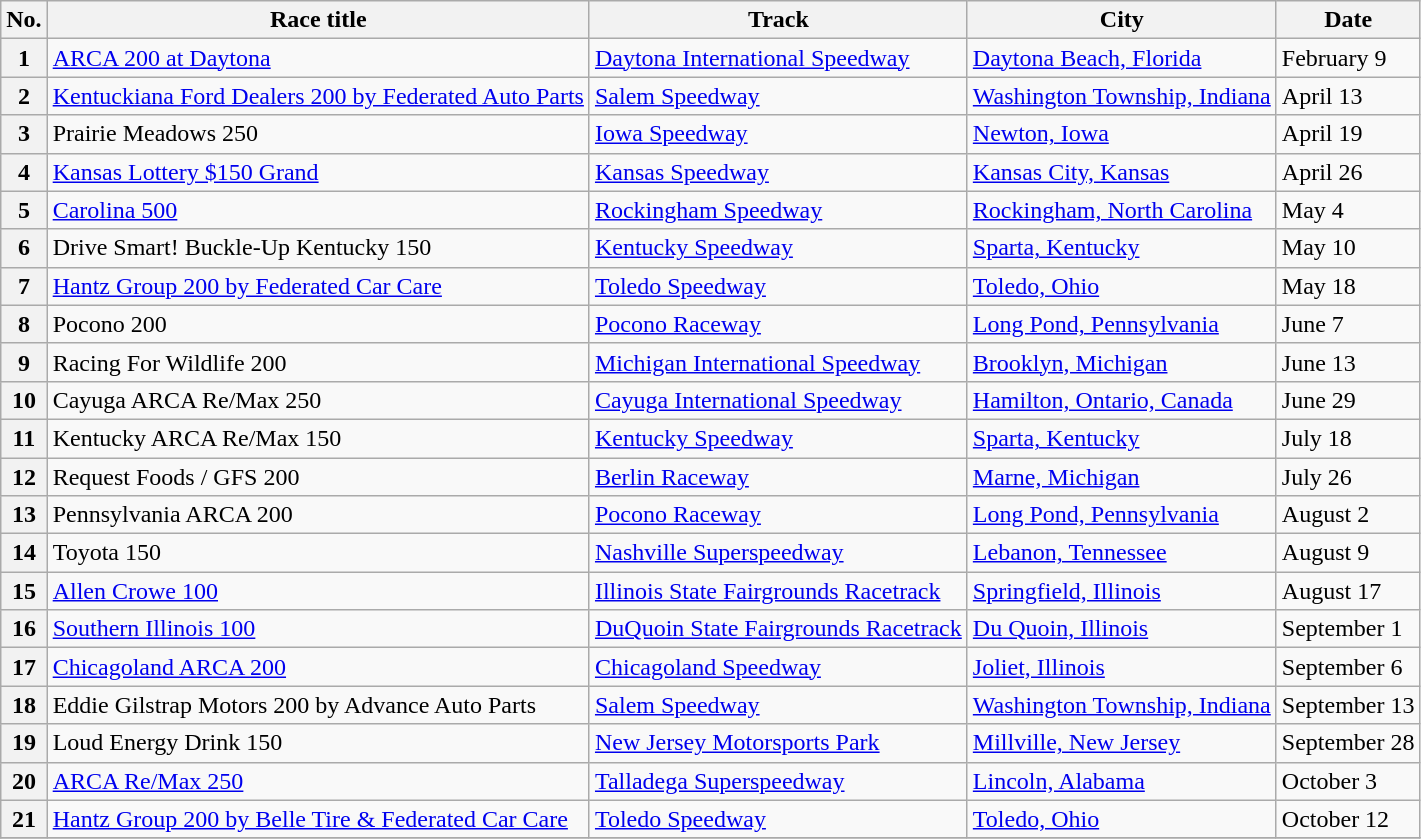<table class="wikitable">
<tr>
<th>No.</th>
<th>Race title</th>
<th>Track</th>
<th>City</th>
<th>Date</th>
</tr>
<tr>
<th>1</th>
<td><a href='#'>ARCA 200 at Daytona</a></td>
<td><a href='#'>Daytona International Speedway</a></td>
<td><a href='#'>Daytona Beach, Florida</a></td>
<td>February 9</td>
</tr>
<tr>
<th>2</th>
<td><a href='#'>Kentuckiana Ford Dealers 200 by Federated Auto Parts</a></td>
<td><a href='#'>Salem Speedway</a></td>
<td><a href='#'>Washington Township, Indiana</a></td>
<td>April 13</td>
</tr>
<tr>
<th>3</th>
<td>Prairie Meadows 250</td>
<td><a href='#'>Iowa Speedway</a></td>
<td><a href='#'>Newton, Iowa</a></td>
<td>April 19</td>
</tr>
<tr>
<th>4</th>
<td><a href='#'>Kansas Lottery $150 Grand</a></td>
<td><a href='#'>Kansas Speedway</a></td>
<td><a href='#'>Kansas City, Kansas</a></td>
<td>April 26</td>
</tr>
<tr>
<th>5</th>
<td><a href='#'>Carolina 500</a></td>
<td><a href='#'>Rockingham Speedway</a></td>
<td><a href='#'>Rockingham, North Carolina</a></td>
<td>May 4</td>
</tr>
<tr>
<th>6</th>
<td>Drive Smart! Buckle-Up Kentucky 150</td>
<td><a href='#'>Kentucky Speedway</a></td>
<td><a href='#'>Sparta, Kentucky</a></td>
<td>May 10</td>
</tr>
<tr>
<th>7</th>
<td><a href='#'>Hantz Group 200 by Federated Car Care</a></td>
<td><a href='#'>Toledo Speedway</a></td>
<td><a href='#'>Toledo, Ohio</a></td>
<td>May 18</td>
</tr>
<tr>
<th>8</th>
<td>Pocono 200</td>
<td><a href='#'>Pocono Raceway</a></td>
<td><a href='#'>Long Pond, Pennsylvania</a></td>
<td>June 7</td>
</tr>
<tr>
<th>9</th>
<td>Racing For Wildlife 200</td>
<td><a href='#'>Michigan International Speedway</a></td>
<td><a href='#'>Brooklyn, Michigan</a></td>
<td>June 13</td>
</tr>
<tr>
<th>10</th>
<td>Cayuga ARCA Re/Max 250</td>
<td><a href='#'>Cayuga International Speedway</a></td>
<td><a href='#'>Hamilton, Ontario, Canada</a></td>
<td>June 29</td>
</tr>
<tr>
<th>11</th>
<td>Kentucky ARCA Re/Max 150</td>
<td><a href='#'>Kentucky Speedway</a></td>
<td><a href='#'>Sparta, Kentucky</a></td>
<td>July 18</td>
</tr>
<tr>
<th>12</th>
<td>Request Foods / GFS 200</td>
<td><a href='#'>Berlin Raceway</a></td>
<td><a href='#'>Marne, Michigan</a></td>
<td>July 26</td>
</tr>
<tr>
<th>13</th>
<td>Pennsylvania ARCA 200</td>
<td><a href='#'>Pocono Raceway</a></td>
<td><a href='#'>Long Pond, Pennsylvania</a></td>
<td>August 2</td>
</tr>
<tr>
<th>14</th>
<td>Toyota 150</td>
<td><a href='#'>Nashville Superspeedway</a></td>
<td><a href='#'>Lebanon, Tennessee</a></td>
<td>August 9</td>
</tr>
<tr>
<th>15</th>
<td><a href='#'>Allen Crowe 100</a></td>
<td><a href='#'>Illinois State Fairgrounds Racetrack</a></td>
<td><a href='#'>Springfield, Illinois</a></td>
<td>August 17</td>
</tr>
<tr>
<th>16</th>
<td><a href='#'>Southern Illinois 100</a></td>
<td><a href='#'>DuQuoin State Fairgrounds Racetrack</a></td>
<td><a href='#'>Du Quoin, Illinois</a></td>
<td>September 1</td>
</tr>
<tr>
<th>17</th>
<td><a href='#'>Chicagoland ARCA 200</a></td>
<td><a href='#'>Chicagoland Speedway</a></td>
<td><a href='#'>Joliet, Illinois</a></td>
<td>September 6</td>
</tr>
<tr>
<th>18</th>
<td>Eddie Gilstrap Motors 200 by Advance Auto Parts</td>
<td><a href='#'>Salem Speedway</a></td>
<td><a href='#'>Washington Township, Indiana</a></td>
<td>September 13</td>
</tr>
<tr>
<th>19</th>
<td>Loud Energy Drink 150</td>
<td><a href='#'>New Jersey Motorsports Park</a></td>
<td><a href='#'>Millville, New Jersey</a></td>
<td>September 28</td>
</tr>
<tr>
<th>20</th>
<td><a href='#'>ARCA Re/Max 250</a></td>
<td><a href='#'>Talladega Superspeedway</a></td>
<td><a href='#'>Lincoln, Alabama</a></td>
<td>October 3</td>
</tr>
<tr>
<th>21</th>
<td><a href='#'>Hantz Group 200 by Belle Tire & Federated Car Care</a></td>
<td><a href='#'>Toledo Speedway</a></td>
<td><a href='#'>Toledo, Ohio</a></td>
<td>October 12</td>
</tr>
<tr>
</tr>
</table>
